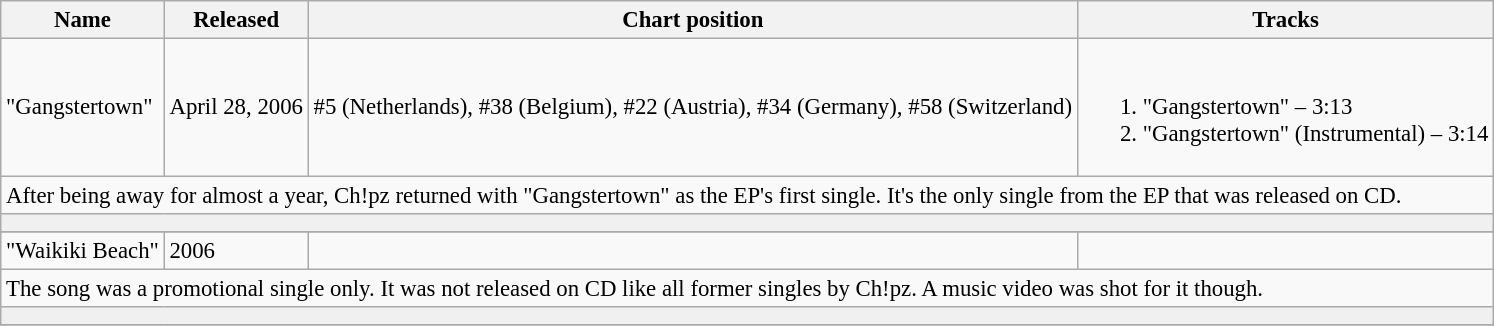<table class="wikitable" style="font-size:95%">
<tr>
<th>Name</th>
<th>Released</th>
<th>Chart position</th>
<th>Tracks</th>
</tr>
<tr>
<td>"Gangstertown"</td>
<td>April 28, 2006</td>
<td>#5 (Netherlands), #38 (Belgium), #22 (Austria), #34 (Germany), #58 (Switzerland)</td>
<td><br><ol><li>"Gangstertown" – 3:13</li><li>"Gangstertown" (Instrumental) – 3:14</li></ol></td>
</tr>
<tr>
<td colspan=5>After being away for almost a year, Ch!pz returned with "Gangstertown" as the EP's first single. It's the only single from the EP that was released on CD.</td>
</tr>
<tr>
<td colspan=5 style="background:#F0F0F0; height:5px"></td>
</tr>
<tr>
</tr>
<tr>
<td>"Waikiki Beach"</td>
<td>2006</td>
<td></td>
<td></td>
</tr>
<tr>
<td colspan=5>The song was a promotional single only. It was not released on CD like all former singles by Ch!pz. A music video was shot for it though.</td>
</tr>
<tr>
<td colspan=5 style="background:#F0F0F0; height:5px"></td>
</tr>
<tr>
</tr>
</table>
